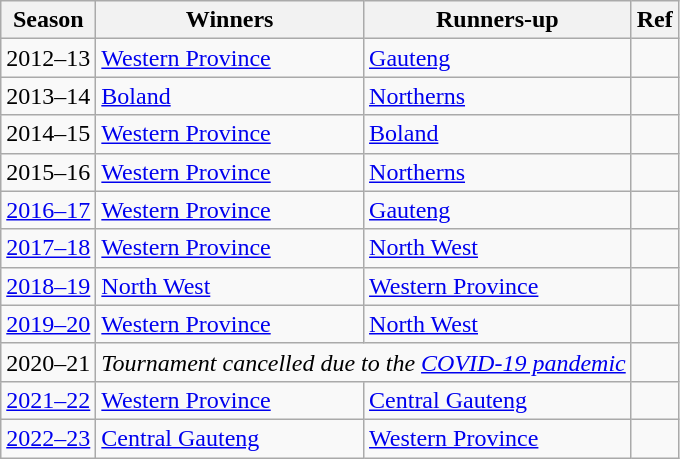<table class="wikitable">
<tr>
<th>Season</th>
<th>Winners</th>
<th>Runners-up</th>
<th>Ref</th>
</tr>
<tr>
<td>2012–13</td>
<td><a href='#'>Western Province</a></td>
<td><a href='#'>Gauteng</a></td>
<td></td>
</tr>
<tr>
<td>2013–14</td>
<td><a href='#'>Boland</a></td>
<td><a href='#'>Northerns</a></td>
<td></td>
</tr>
<tr>
<td>2014–15</td>
<td><a href='#'>Western Province</a></td>
<td><a href='#'>Boland</a></td>
<td></td>
</tr>
<tr>
<td>2015–16</td>
<td><a href='#'>Western Province</a></td>
<td><a href='#'>Northerns</a></td>
<td></td>
</tr>
<tr>
<td><a href='#'>2016–17</a></td>
<td><a href='#'>Western Province</a></td>
<td><a href='#'>Gauteng</a></td>
<td></td>
</tr>
<tr>
<td><a href='#'>2017–18</a></td>
<td><a href='#'>Western Province</a></td>
<td><a href='#'>North West</a></td>
<td></td>
</tr>
<tr>
<td><a href='#'>2018–19</a></td>
<td><a href='#'>North West</a></td>
<td><a href='#'>Western Province</a></td>
<td></td>
</tr>
<tr>
<td><a href='#'>2019–20</a></td>
<td><a href='#'>Western Province</a></td>
<td><a href='#'>North West</a></td>
<td></td>
</tr>
<tr>
<td>2020–21</td>
<td colspan="2" align="center"><em>Tournament cancelled due to the <a href='#'>COVID-19 pandemic</a></em></td>
<td></td>
</tr>
<tr>
<td><a href='#'>2021–22</a></td>
<td><a href='#'>Western Province</a></td>
<td><a href='#'>Central Gauteng</a></td>
<td></td>
</tr>
<tr>
<td><a href='#'>2022–23</a></td>
<td><a href='#'>Central Gauteng</a></td>
<td><a href='#'>Western Province</a></td>
<td></td>
</tr>
</table>
